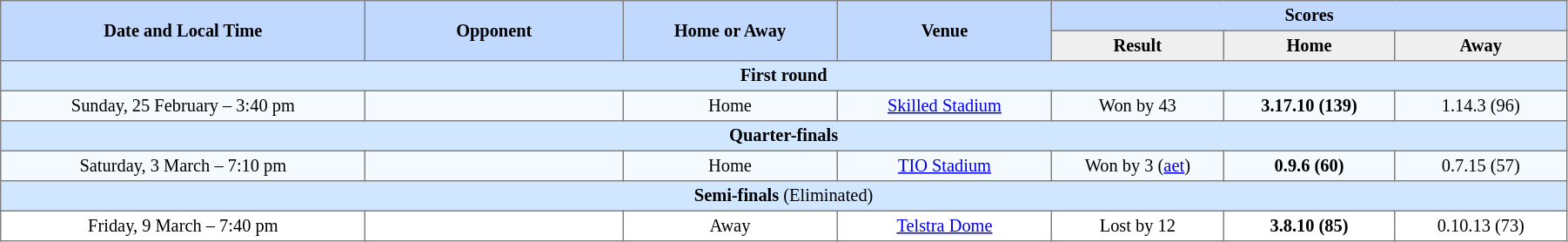<table border=1 style="border-collapse:collapse; font-size:85%; text-align:center;" cellpadding=3 cellspacing=0 width=95%>
<tr bgcolor=#C1D8FF>
<th rowspan=2 width=17%>Date and Local Time</th>
<th rowspan=2 width=12%>Opponent</th>
<th rowspan=2 width=10%>Home or Away</th>
<th rowspan=2 width=10%>Venue</th>
<th colspan=3>Scores</th>
</tr>
<tr bgcolor=#EFEFEF>
<th width=8%>Result</th>
<th width=8%>Home</th>
<th width=8%>Away</th>
</tr>
<tr bgcolor="#D0E7FF">
<td colspan=7><strong>First round</strong></td>
</tr>
<tr bgcolor=#F5FAFF>
<td>Sunday, 25 February – 3:40 pm</td>
<td align=left></td>
<td>Home</td>
<td><a href='#'>Skilled Stadium</a></td>
<td>Won by 43</td>
<td><strong>3.17.10 (139)</strong></td>
<td>1.14.3 (96)</td>
</tr>
<tr bgcolor="#D0E7FF">
<td colspan=7><strong>Quarter-finals</strong></td>
</tr>
<tr bgcolor=#F5FAFF>
<td>Saturday, 3 March – 7:10 pm</td>
<td align=left></td>
<td>Home</td>
<td><a href='#'>TIO Stadium</a></td>
<td>Won by 3 (<a href='#'>aet</a>)</td>
<td><strong>0.9.6 (60)</strong></td>
<td>0.7.15 (57)</td>
</tr>
<tr bgcolor="#D0E7FF">
<td colspan=7><strong>Semi-finals</strong> (Eliminated)</td>
</tr>
<tr bgcolor="#FFFFFF"|>
<td>Friday, 9 March – 7:40 pm</td>
<td align=left></td>
<td>Away</td>
<td><a href='#'>Telstra Dome</a></td>
<td>Lost by 12</td>
<td><strong>3.8.10 (85)</strong></td>
<td>0.10.13 (73)</td>
</tr>
</table>
